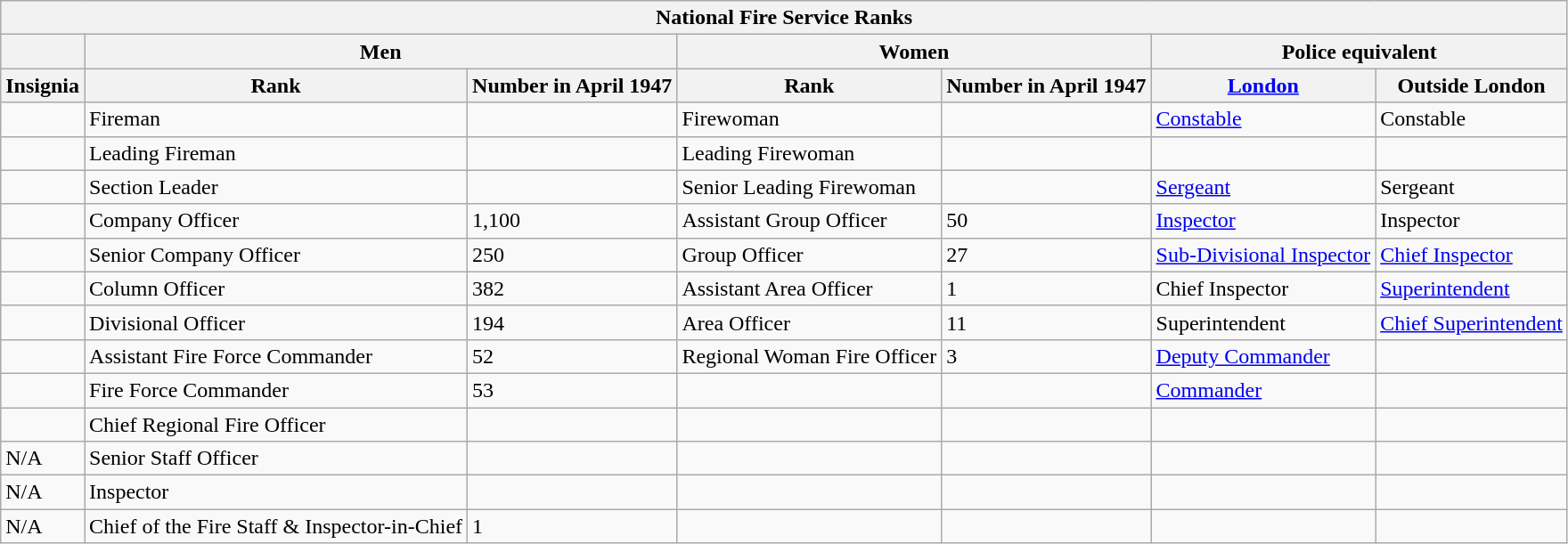<table class="wikitable">
<tr>
<th colspan=7 align="center">National Fire Service Ranks</th>
</tr>
<tr ---->
<th colspan=1></th>
<th colspan=2>Men</th>
<th colspan=2>Women</th>
<th colspan=2>Police equivalent</th>
</tr>
<tr ---->
<th>Insignia</th>
<th>Rank</th>
<th>Number in April 1947</th>
<th>Rank</th>
<th>Number in April 1947</th>
<th><a href='#'>London</a></th>
<th>Outside London</th>
</tr>
<tr ---->
<td></td>
<td>Fireman</td>
<td></td>
<td>Firewoman</td>
<td></td>
<td><a href='#'>Constable</a></td>
<td>Constable</td>
</tr>
<tr ---->
<td></td>
<td>Leading Fireman</td>
<td></td>
<td>Leading Firewoman</td>
<td></td>
<td></td>
<td></td>
</tr>
<tr ---->
<td></td>
<td>Section Leader</td>
<td></td>
<td>Senior Leading Firewoman</td>
<td></td>
<td><a href='#'>Sergeant</a></td>
<td>Sergeant</td>
</tr>
<tr ---->
<td></td>
<td>Company Officer</td>
<td>1,100</td>
<td>Assistant Group Officer</td>
<td>50</td>
<td><a href='#'>Inspector</a></td>
<td>Inspector</td>
</tr>
<tr ---->
<td></td>
<td>Senior Company Officer</td>
<td>250</td>
<td>Group Officer</td>
<td>27</td>
<td><a href='#'>Sub-Divisional Inspector</a></td>
<td><a href='#'>Chief Inspector</a></td>
</tr>
<tr ---->
<td></td>
<td>Column Officer</td>
<td>382</td>
<td>Assistant Area Officer</td>
<td>1</td>
<td>Chief Inspector</td>
<td><a href='#'>Superintendent</a></td>
</tr>
<tr ---->
<td></td>
<td>Divisional Officer</td>
<td>194</td>
<td>Area Officer</td>
<td>11</td>
<td>Superintendent</td>
<td><a href='#'>Chief Superintendent</a></td>
</tr>
<tr ---->
<td></td>
<td>Assistant Fire Force Commander</td>
<td>52</td>
<td>Regional Woman Fire Officer</td>
<td>3</td>
<td><a href='#'>Deputy Commander</a></td>
<td></td>
</tr>
<tr ---->
<td></td>
<td>Fire Force Commander</td>
<td>53</td>
<td></td>
<td></td>
<td><a href='#'>Commander</a></td>
<td></td>
</tr>
<tr ---->
<td></td>
<td>Chief Regional Fire Officer</td>
<td></td>
<td></td>
<td></td>
<td></td>
<td></td>
</tr>
<tr ---->
<td style="vertical-align: middle">N/A</td>
<td>Senior Staff Officer</td>
<td></td>
<td></td>
<td></td>
<td></td>
<td></td>
</tr>
<tr ---->
<td style="vertical-align: middle">N/A</td>
<td>Inspector</td>
<td></td>
<td></td>
<td></td>
<td></td>
<td></td>
</tr>
<tr ---->
<td style="vertical-align: middle">N/A</td>
<td>Chief of the Fire Staff & Inspector-in-Chief</td>
<td>1</td>
<td></td>
<td></td>
<td></td>
<td></td>
</tr>
</table>
